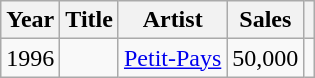<table class="wikitable sortable" style="text-align:center;">
<tr>
<th>Year</th>
<th>Title</th>
<th>Artist</th>
<th>Sales</th>
<th></th>
</tr>
<tr>
<td>1996</td>
<td style="text-align: left;"></td>
<td style="text-align: left;"><a href='#'>Petit-Pays</a></td>
<td>50,000</td>
<td></td>
</tr>
</table>
